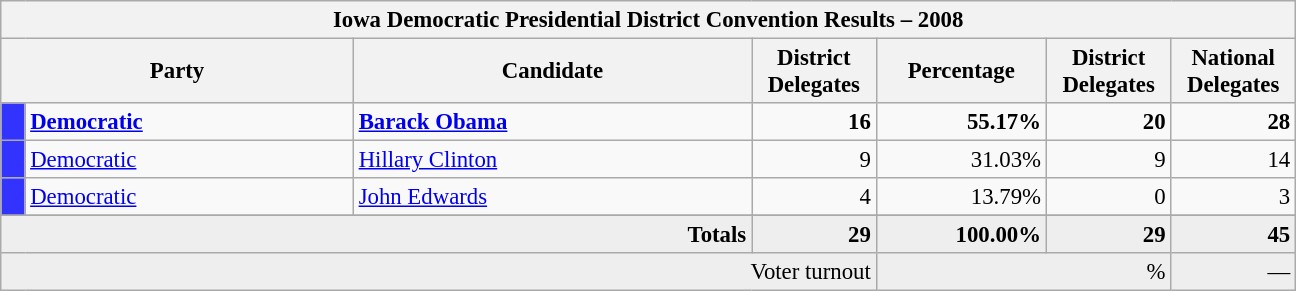<table class="wikitable" style="font-size: 95%;">
<tr>
<th colspan="7">Iowa Democratic Presidential District Convention Results – 2008</th>
</tr>
<tr>
<th colspan="2" style="width: 15em">Party</th>
<th style="width: 17em">Candidate</th>
<th style="width: 5em">District Delegates</th>
<th style="width: 7em">Percentage</th>
<th style="width: 5em">District Delegates</th>
<th style="width: 5em">National Delegates</th>
</tr>
<tr>
<th style="background-color:#3333FF; width: 3px"></th>
<td style="width: 130px"><strong><a href='#'>Democratic</a></strong></td>
<td><strong><a href='#'>Barack Obama</a></strong></td>
<td align="right"><strong>16</strong></td>
<td align="right"><strong>55.17%</strong></td>
<td align="right"><strong>20</strong></td>
<td align="right"><strong>28</strong></td>
</tr>
<tr>
<th style="background-color:#3333FF; width: 3px"></th>
<td style="width: 130px"><a href='#'>Democratic</a></td>
<td><a href='#'>Hillary Clinton</a></td>
<td align="right">9</td>
<td align="right">31.03%</td>
<td align="right">9</td>
<td align="right">14</td>
</tr>
<tr>
<th style="background-color:#3333FF; width: 3px"></th>
<td style="width: 130px"><a href='#'>Democratic</a></td>
<td><a href='#'>John Edwards</a></td>
<td align="right">4</td>
<td align="right">13.79%</td>
<td align="right">0</td>
<td align="right">3</td>
</tr>
<tr>
</tr>
<tr bgcolor="#EEEEEE">
<td colspan="3" align="right"><strong>Totals</strong></td>
<td align="right"><strong>29</strong></td>
<td align="right"><strong>100.00%</strong></td>
<td align="right"><strong>29</strong></td>
<td align="right"><strong>45</strong></td>
</tr>
<tr bgcolor="#EEEEEE">
<td colspan="4" align="right">Voter turnout</td>
<td colspan="2" align="right">%</td>
<td align="right">—</td>
</tr>
</table>
